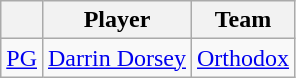<table class="wikitable">
<tr>
<th style="text-align:center;"></th>
<th style="text-align:center;">Player</th>
<th style="text-align:center;">Team</th>
</tr>
<tr>
<td style="text-align:center;"><a href='#'>PG</a></td>
<td> <a href='#'>Darrin Dorsey</a></td>
<td><a href='#'>Orthodox</a></td>
</tr>
</table>
